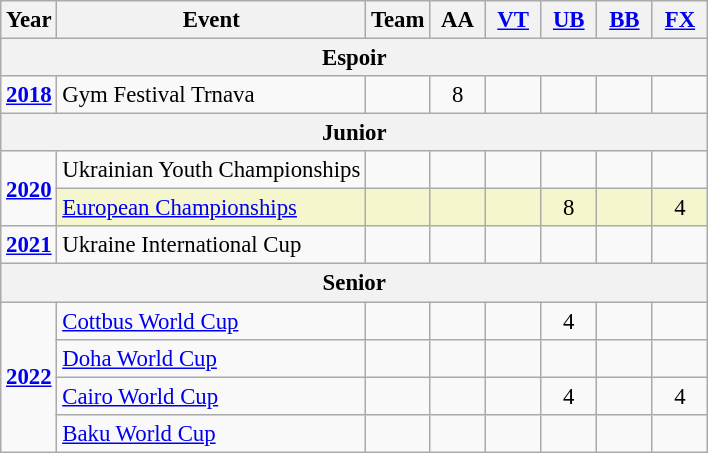<table class="wikitable" style="text-align:center; font-size:95%;">
<tr>
<th align="center">Year</th>
<th align="center">Event</th>
<th style="width:30px;">Team</th>
<th style="width:30px;">AA</th>
<th style="width:30px;"><a href='#'>VT</a></th>
<th style="width:30px;"><a href='#'>UB</a></th>
<th style="width:30px;"><a href='#'>BB</a></th>
<th style="width:30px;"><a href='#'>FX</a></th>
</tr>
<tr>
<th colspan="8"><strong>Espoir</strong></th>
</tr>
<tr>
<td rowspan="1"><strong><a href='#'>2018</a></strong></td>
<td align=left>Gym Festival Trnava</td>
<td></td>
<td>8</td>
<td></td>
<td></td>
<td></td>
<td></td>
</tr>
<tr>
<th colspan="8"><strong>Junior</strong></th>
</tr>
<tr>
<td rowspan="2"><strong><a href='#'>2020</a></strong></td>
<td align=left>Ukrainian Youth Championships</td>
<td></td>
<td></td>
<td></td>
<td></td>
<td></td>
<td></td>
</tr>
<tr bgcolor=#F5F6CE>
<td align=left><a href='#'>European Championships</a></td>
<td></td>
<td></td>
<td></td>
<td>8</td>
<td></td>
<td>4</td>
</tr>
<tr>
<td rowspan="1"><strong><a href='#'>2021</a></strong></td>
<td align=left>Ukraine International Cup</td>
<td></td>
<td></td>
<td></td>
<td></td>
<td></td>
<td></td>
</tr>
<tr>
<th colspan="8"><strong>Senior</strong></th>
</tr>
<tr>
<td rowspan="4"><strong><a href='#'>2022</a></strong></td>
<td align=left><a href='#'>Cottbus World Cup</a></td>
<td></td>
<td></td>
<td></td>
<td>4</td>
<td></td>
<td></td>
</tr>
<tr>
<td align=left><a href='#'>Doha World Cup</a></td>
<td></td>
<td></td>
<td></td>
<td></td>
<td></td>
<td></td>
</tr>
<tr>
<td align=left><a href='#'>Cairo World Cup</a></td>
<td></td>
<td></td>
<td></td>
<td>4</td>
<td></td>
<td>4</td>
</tr>
<tr>
<td align=left><a href='#'>Baku World Cup</a></td>
<td></td>
<td></td>
<td></td>
<td></td>
<td></td>
<td></td>
</tr>
</table>
